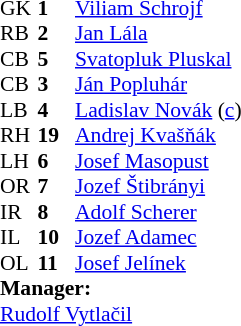<table style="font-size: 90%" cellspacing="0" cellpadding="0">
<tr>
<th width="25"></th>
<th width="25"></th>
</tr>
<tr>
<td>GK</td>
<td><strong>1</strong></td>
<td><a href='#'>Viliam Schrojf</a></td>
</tr>
<tr>
<td>RB</td>
<td><strong>2</strong></td>
<td><a href='#'>Jan Lála</a></td>
</tr>
<tr>
<td>CB</td>
<td><strong>5</strong></td>
<td><a href='#'>Svatopluk Pluskal</a></td>
</tr>
<tr>
<td>CB</td>
<td><strong>3</strong></td>
<td><a href='#'>Ján Popluhár</a></td>
</tr>
<tr>
<td>LB</td>
<td><strong>4</strong></td>
<td><a href='#'>Ladislav Novák</a> (<a href='#'>c</a>)</td>
</tr>
<tr>
<td>RH</td>
<td><strong>19</strong></td>
<td><a href='#'>Andrej Kvašňák</a></td>
</tr>
<tr>
<td>LH</td>
<td><strong>6</strong></td>
<td><a href='#'>Josef Masopust</a></td>
</tr>
<tr>
<td>OR</td>
<td><strong>7</strong></td>
<td><a href='#'>Jozef Štibrányi</a></td>
</tr>
<tr>
<td>IR</td>
<td><strong>8</strong></td>
<td><a href='#'>Adolf Scherer</a></td>
</tr>
<tr>
<td>IL</td>
<td><strong>10</strong></td>
<td><a href='#'>Jozef Adamec</a></td>
</tr>
<tr>
<td>OL</td>
<td><strong>11</strong></td>
<td><a href='#'>Josef Jelínek</a></td>
</tr>
<tr>
<td colspan="3"><strong>Manager:</strong></td>
</tr>
<tr>
<td colspan="3"><a href='#'>Rudolf Vytlačil</a></td>
</tr>
</table>
